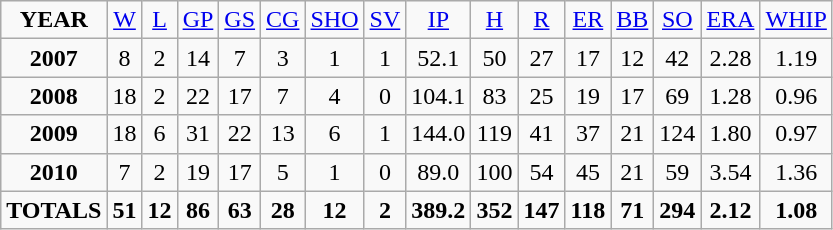<table class="wikitable">
<tr align=center>
<td><strong>YEAR</strong></td>
<td><a href='#'>W</a></td>
<td><a href='#'>L</a></td>
<td><a href='#'>GP</a></td>
<td><a href='#'>GS</a></td>
<td><a href='#'>CG</a></td>
<td><a href='#'>SHO</a></td>
<td><a href='#'>SV</a></td>
<td><a href='#'>IP</a></td>
<td><a href='#'>H</a></td>
<td><a href='#'>R</a></td>
<td><a href='#'>ER</a></td>
<td><a href='#'>BB</a></td>
<td><a href='#'>SO</a></td>
<td><a href='#'>ERA</a></td>
<td><a href='#'>WHIP</a></td>
</tr>
<tr align=center>
<td><strong>2007</strong></td>
<td>8</td>
<td>2</td>
<td>14</td>
<td>7</td>
<td>3</td>
<td>1</td>
<td>1</td>
<td>52.1</td>
<td>50</td>
<td>27</td>
<td>17</td>
<td>12</td>
<td>42</td>
<td>2.28</td>
<td>1.19</td>
</tr>
<tr align=center>
<td><strong>2008</strong></td>
<td>18</td>
<td>2</td>
<td>22</td>
<td>17</td>
<td>7</td>
<td>4</td>
<td>0</td>
<td>104.1</td>
<td>83</td>
<td>25</td>
<td>19</td>
<td>17</td>
<td>69</td>
<td>1.28</td>
<td>0.96</td>
</tr>
<tr align=center>
<td><strong>2009</strong></td>
<td>18</td>
<td>6</td>
<td>31</td>
<td>22</td>
<td>13</td>
<td>6</td>
<td>1</td>
<td>144.0</td>
<td>119</td>
<td>41</td>
<td>37</td>
<td>21</td>
<td>124</td>
<td>1.80</td>
<td>0.97</td>
</tr>
<tr align=center>
<td><strong>2010</strong></td>
<td>7</td>
<td>2</td>
<td>19</td>
<td>17</td>
<td>5</td>
<td>1</td>
<td>0</td>
<td>89.0</td>
<td>100</td>
<td>54</td>
<td>45</td>
<td>21</td>
<td>59</td>
<td>3.54</td>
<td>1.36</td>
</tr>
<tr align=center>
<td><strong>TOTALS</strong></td>
<td><strong>51</strong></td>
<td><strong>12</strong></td>
<td><strong>86</strong></td>
<td><strong>63</strong></td>
<td><strong>28</strong></td>
<td><strong>12</strong></td>
<td><strong>2</strong></td>
<td><strong>389.2</strong></td>
<td><strong>352</strong></td>
<td><strong>147</strong></td>
<td><strong>118</strong></td>
<td><strong>71</strong></td>
<td><strong>294</strong></td>
<td><strong>2.12</strong></td>
<td><strong>1.08</strong></td>
</tr>
</table>
